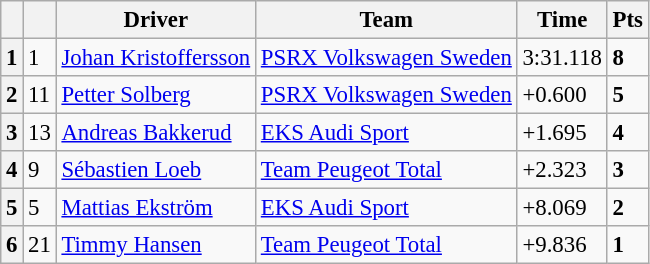<table class="wikitable" style="font-size:95%">
<tr>
<th></th>
<th></th>
<th>Driver</th>
<th>Team</th>
<th>Time</th>
<th>Pts</th>
</tr>
<tr>
<th>1</th>
<td>1</td>
<td> <a href='#'>Johan Kristoffersson</a></td>
<td><a href='#'>PSRX Volkswagen Sweden</a></td>
<td>3:31.118</td>
<td><strong>8</strong></td>
</tr>
<tr>
<th>2</th>
<td>11</td>
<td> <a href='#'>Petter Solberg</a></td>
<td><a href='#'>PSRX Volkswagen Sweden</a></td>
<td>+0.600</td>
<td><strong>5</strong></td>
</tr>
<tr>
<th>3</th>
<td>13</td>
<td> <a href='#'>Andreas Bakkerud</a></td>
<td><a href='#'>EKS Audi Sport</a></td>
<td>+1.695</td>
<td><strong>4</strong></td>
</tr>
<tr>
<th>4</th>
<td>9</td>
<td> <a href='#'>Sébastien Loeb</a></td>
<td><a href='#'>Team Peugeot Total</a></td>
<td>+2.323</td>
<td><strong>3</strong></td>
</tr>
<tr>
<th>5</th>
<td>5</td>
<td> <a href='#'>Mattias Ekström</a></td>
<td><a href='#'>EKS Audi Sport</a></td>
<td>+8.069</td>
<td><strong>2</strong></td>
</tr>
<tr>
<th>6</th>
<td>21</td>
<td> <a href='#'>Timmy Hansen</a></td>
<td><a href='#'>Team Peugeot Total</a></td>
<td>+9.836</td>
<td><strong>1</strong></td>
</tr>
</table>
